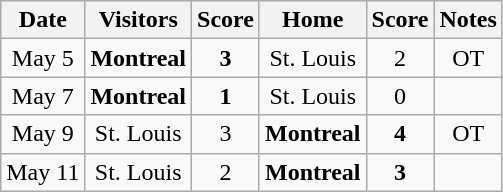<table class="wikitable">
<tr>
<th>Date</th>
<th>Visitors</th>
<th>Score</th>
<th>Home</th>
<th>Score</th>
<th>Notes</th>
</tr>
<tr align="center">
<td>May 5</td>
<td><strong>Montreal</strong></td>
<td><strong>3</strong></td>
<td>St. Louis</td>
<td>2</td>
<td>OT</td>
</tr>
<tr align="center">
<td>May 7</td>
<td><strong>Montreal</strong></td>
<td><strong>1</strong></td>
<td>St. Louis</td>
<td>0</td>
<td></td>
</tr>
<tr align="center">
<td>May 9</td>
<td>St. Louis</td>
<td>3</td>
<td><strong>Montreal</strong></td>
<td><strong>4</strong></td>
<td>OT</td>
</tr>
<tr align="center">
<td>May 11</td>
<td>St. Louis</td>
<td>2</td>
<td><strong>Montreal</strong></td>
<td><strong>3</strong></td>
<td></td>
</tr>
</table>
